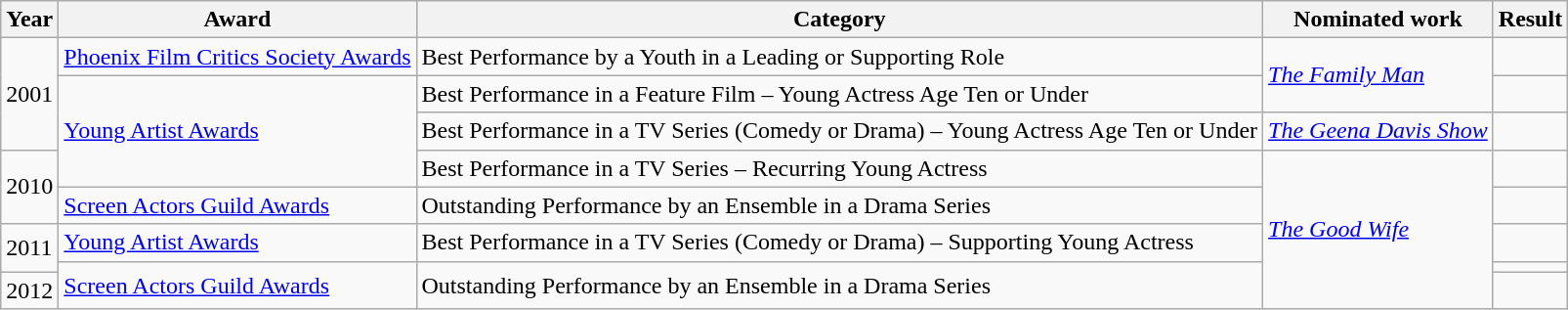<table class="wikitable">
<tr>
<th>Year</th>
<th>Award</th>
<th>Category</th>
<th>Nominated work</th>
<th>Result</th>
</tr>
<tr>
<td rowspan="3">2001</td>
<td><a href='#'>Phoenix Film Critics Society Awards</a></td>
<td>Best Performance by a Youth in a Leading or Supporting Role</td>
<td rowspan="2"><em><a href='#'>The Family Man</a></em></td>
<td></td>
</tr>
<tr>
<td rowspan="3"><a href='#'>Young Artist Awards</a></td>
<td>Best Performance in a Feature Film – Young Actress Age Ten or Under</td>
<td></td>
</tr>
<tr>
<td>Best Performance in a TV Series (Comedy or Drama) – Young Actress Age Ten or Under</td>
<td><em><a href='#'>The Geena Davis Show</a></em></td>
<td></td>
</tr>
<tr>
<td rowspan="2">2010</td>
<td>Best Performance in a TV Series – Recurring Young Actress</td>
<td rowspan="5"><em><a href='#'>The Good Wife</a></em></td>
<td></td>
</tr>
<tr>
<td><a href='#'>Screen Actors Guild Awards</a></td>
<td>Outstanding Performance by an Ensemble in a Drama Series</td>
<td></td>
</tr>
<tr>
<td rowspan="2">2011</td>
<td><a href='#'>Young Artist Awards</a></td>
<td>Best Performance in a TV Series (Comedy or Drama) – Supporting Young Actress</td>
<td></td>
</tr>
<tr>
<td rowspan="2"><a href='#'>Screen Actors Guild Awards</a></td>
<td rowspan="2">Outstanding Performance by an Ensemble in a Drama Series</td>
<td></td>
</tr>
<tr>
<td>2012</td>
<td></td>
</tr>
</table>
